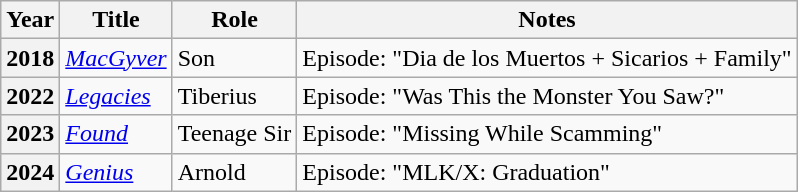<table class="wikitable sortable plainrowheaders">
<tr>
<th scope="col">Year</th>
<th scope="col">Title</th>
<th scope="col">Role</th>
<th scope="col">Notes</th>
</tr>
<tr>
<th scope="row">2018</th>
<td><em><a href='#'>MacGyver</a></em></td>
<td>Son</td>
<td>Episode: "Dia de los Muertos + Sicarios + Family"</td>
</tr>
<tr>
<th scope="row">2022</th>
<td><em><a href='#'>Legacies</a></em></td>
<td>Tiberius</td>
<td>Episode: "Was This the Monster You Saw?"</td>
</tr>
<tr>
<th scope="row">2023</th>
<td><em><a href='#'>Found</a></em></td>
<td>Teenage Sir</td>
<td>Episode: "Missing While Scamming"</td>
</tr>
<tr>
<th scope="row">2024</th>
<td><em><a href='#'>Genius</a></em></td>
<td>Arnold</td>
<td>Episode: "MLK/X: Graduation"</td>
</tr>
</table>
